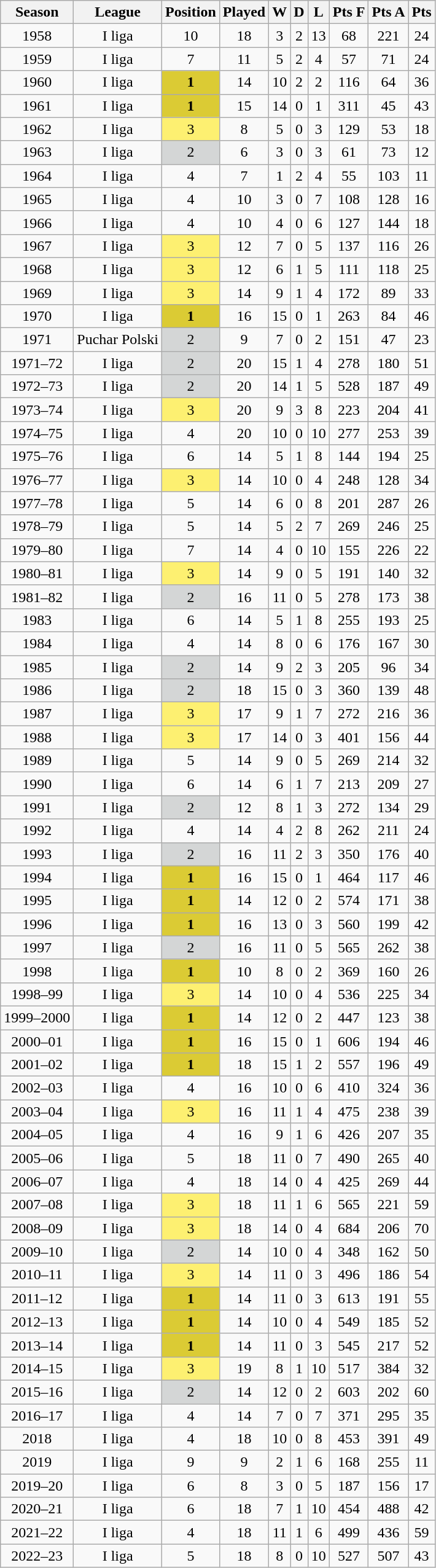<table class="wikitable" style="text-align: center">
<tr>
<th>Season</th>
<th>League</th>
<th>Position</th>
<th>Played</th>
<th>W</th>
<th>D</th>
<th>L</th>
<th>Pts F</th>
<th>Pts A</th>
<th>Pts</th>
</tr>
<tr>
<td>1958</td>
<td>I liga</td>
<td>10</td>
<td>18</td>
<td>3</td>
<td>2</td>
<td>13</td>
<td>68</td>
<td>221</td>
<td>24</td>
</tr>
<tr>
<td>1959</td>
<td>I liga</td>
<td>7</td>
<td>11</td>
<td>5</td>
<td>2</td>
<td>4</td>
<td>57</td>
<td>71</td>
<td>24</td>
</tr>
<tr>
<td>1960</td>
<td>I liga</td>
<td bgcolor="#dbcb34"><strong>1</strong></td>
<td>14</td>
<td>10</td>
<td>2</td>
<td>2</td>
<td>116</td>
<td>64</td>
<td>36</td>
</tr>
<tr>
<td>1961</td>
<td>I liga</td>
<td bgcolor="#dbcb34"><strong>1</strong></td>
<td>15</td>
<td>14</td>
<td>0</td>
<td>1</td>
<td>311</td>
<td>45</td>
<td>43</td>
</tr>
<tr>
<td>1962</td>
<td>I liga</td>
<td bgcolor="#fdf071">3</td>
<td>8</td>
<td>5</td>
<td>0</td>
<td>3</td>
<td>129</td>
<td>53</td>
<td>18</td>
</tr>
<tr>
<td>1963</td>
<td>I liga</td>
<td bgcolor="#d4d6d6">2</td>
<td>6</td>
<td>3</td>
<td>0</td>
<td>3</td>
<td>61</td>
<td>73</td>
<td>12</td>
</tr>
<tr>
<td>1964</td>
<td>I liga</td>
<td>4</td>
<td>7</td>
<td>1</td>
<td>2</td>
<td>4</td>
<td>55</td>
<td>103</td>
<td>11</td>
</tr>
<tr>
<td>1965</td>
<td>I liga</td>
<td>4</td>
<td>10</td>
<td>3</td>
<td>0</td>
<td>7</td>
<td>108</td>
<td>128</td>
<td>16</td>
</tr>
<tr>
<td>1966</td>
<td>I liga</td>
<td>4</td>
<td>10</td>
<td>4</td>
<td>0</td>
<td>6</td>
<td>127</td>
<td>144</td>
<td>18</td>
</tr>
<tr>
<td>1967</td>
<td>I liga</td>
<td bgcolor="#fdf071">3</td>
<td>12</td>
<td>7</td>
<td>0</td>
<td>5</td>
<td>137</td>
<td>116</td>
<td>26</td>
</tr>
<tr>
<td>1968</td>
<td>I liga</td>
<td bgcolor="#fdf071">3</td>
<td>12</td>
<td>6</td>
<td>1</td>
<td>5</td>
<td>111</td>
<td>118</td>
<td>25</td>
</tr>
<tr>
<td>1969</td>
<td>I liga</td>
<td bgcolor="#fdf071">3</td>
<td>14</td>
<td>9</td>
<td>1</td>
<td>4</td>
<td>172</td>
<td>89</td>
<td>33</td>
</tr>
<tr>
<td>1970</td>
<td>I liga</td>
<td bgcolor="#dbcb34"><strong>1</strong></td>
<td>16</td>
<td>15</td>
<td>0</td>
<td>1</td>
<td>263</td>
<td>84</td>
<td>46</td>
</tr>
<tr>
<td>1971</td>
<td>Puchar Polski</td>
<td bgcolor="#d4d6d6">2</td>
<td>9</td>
<td>7</td>
<td>0</td>
<td>2</td>
<td>151</td>
<td>47</td>
<td>23</td>
</tr>
<tr>
<td>1971–72</td>
<td>I liga</td>
<td bgcolor="#d4d6d6">2</td>
<td>20</td>
<td>15</td>
<td>1</td>
<td>4</td>
<td>278</td>
<td>180</td>
<td>51</td>
</tr>
<tr>
<td>1972–73</td>
<td>I liga</td>
<td bgcolor="#d4d6d6">2</td>
<td>20</td>
<td>14</td>
<td>1</td>
<td>5</td>
<td>528</td>
<td>187</td>
<td>49</td>
</tr>
<tr>
<td>1973–74</td>
<td>I liga</td>
<td bgcolor="#fdf071">3</td>
<td>20</td>
<td>9</td>
<td>3</td>
<td>8</td>
<td>223</td>
<td>204</td>
<td>41</td>
</tr>
<tr>
<td>1974–75</td>
<td>I liga</td>
<td>4</td>
<td>20</td>
<td>10</td>
<td>0</td>
<td>10</td>
<td>277</td>
<td>253</td>
<td>39</td>
</tr>
<tr>
<td>1975–76</td>
<td>I liga</td>
<td>6</td>
<td>14</td>
<td>5</td>
<td>1</td>
<td>8</td>
<td>144</td>
<td>194</td>
<td>25</td>
</tr>
<tr>
<td>1976–77</td>
<td>I liga</td>
<td bgcolor="#fdf071">3</td>
<td>14</td>
<td>10</td>
<td>0</td>
<td>4</td>
<td>248</td>
<td>128</td>
<td>34</td>
</tr>
<tr>
<td>1977–78</td>
<td>I liga</td>
<td>5</td>
<td>14</td>
<td>6</td>
<td>0</td>
<td>8</td>
<td>201</td>
<td>287</td>
<td>26</td>
</tr>
<tr>
<td>1978–79</td>
<td>I liga</td>
<td>5</td>
<td>14</td>
<td>5</td>
<td>2</td>
<td>7</td>
<td>269</td>
<td>246</td>
<td>25</td>
</tr>
<tr>
<td>1979–80</td>
<td>I liga</td>
<td>7</td>
<td>14</td>
<td>4</td>
<td>0</td>
<td>10</td>
<td>155</td>
<td>226</td>
<td>22</td>
</tr>
<tr>
<td>1980–81</td>
<td>I liga</td>
<td bgcolor="#fdf071">3</td>
<td>14</td>
<td>9</td>
<td>0</td>
<td>5</td>
<td>191</td>
<td>140</td>
<td>32</td>
</tr>
<tr>
<td>1981–82</td>
<td>I liga</td>
<td bgcolor="#d4d6d6">2</td>
<td>16</td>
<td>11</td>
<td>0</td>
<td>5</td>
<td>278</td>
<td>173</td>
<td>38</td>
</tr>
<tr>
<td>1983</td>
<td>I liga</td>
<td>6</td>
<td>14</td>
<td>5</td>
<td>1</td>
<td>8</td>
<td>255</td>
<td>193</td>
<td>25</td>
</tr>
<tr>
<td>1984</td>
<td>I liga</td>
<td>4</td>
<td>14</td>
<td>8</td>
<td>0</td>
<td>6</td>
<td>176</td>
<td>167</td>
<td>30</td>
</tr>
<tr>
<td>1985</td>
<td>I liga</td>
<td bgcolor="#d4d6d6">2</td>
<td>14</td>
<td>9</td>
<td>2</td>
<td>3</td>
<td>205</td>
<td>96</td>
<td>34</td>
</tr>
<tr>
<td>1986</td>
<td>I liga</td>
<td bgcolor="#d4d6d6">2</td>
<td>18</td>
<td>15</td>
<td>0</td>
<td>3</td>
<td>360</td>
<td>139</td>
<td>48</td>
</tr>
<tr>
<td>1987</td>
<td>I liga</td>
<td bgcolor="#fdf071">3</td>
<td>17</td>
<td>9</td>
<td>1</td>
<td>7</td>
<td>272</td>
<td>216</td>
<td>36</td>
</tr>
<tr>
<td>1988</td>
<td>I liga</td>
<td bgcolor="#fdf071">3</td>
<td>17</td>
<td>14</td>
<td>0</td>
<td>3</td>
<td>401</td>
<td>156</td>
<td>44</td>
</tr>
<tr>
<td>1989</td>
<td>I liga</td>
<td>5</td>
<td>14</td>
<td>9</td>
<td>0</td>
<td>5</td>
<td>269</td>
<td>214</td>
<td>32</td>
</tr>
<tr>
<td>1990</td>
<td>I liga</td>
<td>6</td>
<td>14</td>
<td>6</td>
<td>1</td>
<td>7</td>
<td>213</td>
<td>209</td>
<td>27</td>
</tr>
<tr>
<td>1991</td>
<td>I liga</td>
<td bgcolor="#d4d6d6">2</td>
<td>12</td>
<td>8</td>
<td>1</td>
<td>3</td>
<td>272</td>
<td>134</td>
<td>29</td>
</tr>
<tr>
<td>1992</td>
<td>I liga</td>
<td>4</td>
<td>14</td>
<td>4</td>
<td>2</td>
<td>8</td>
<td>262</td>
<td>211</td>
<td>24</td>
</tr>
<tr>
<td>1993</td>
<td>I liga</td>
<td bgcolor="#d4d6d6">2</td>
<td>16</td>
<td>11</td>
<td>2</td>
<td>3</td>
<td>350</td>
<td>176</td>
<td>40</td>
</tr>
<tr>
<td>1994</td>
<td>I liga</td>
<td bgcolor="#dbcb34"><strong>1</strong></td>
<td>16</td>
<td>15</td>
<td>0</td>
<td>1</td>
<td>464</td>
<td>117</td>
<td>46</td>
</tr>
<tr>
<td>1995</td>
<td>I liga</td>
<td bgcolor="#dbcb34"><strong>1</strong></td>
<td>14</td>
<td>12</td>
<td>0</td>
<td>2</td>
<td>574</td>
<td>171</td>
<td>38</td>
</tr>
<tr>
<td>1996</td>
<td>I liga</td>
<td bgcolor="#dbcb34"><strong>1</strong></td>
<td>16</td>
<td>13</td>
<td>0</td>
<td>3</td>
<td>560</td>
<td>199</td>
<td>42</td>
</tr>
<tr>
<td>1997</td>
<td>I liga</td>
<td bgcolor="#d4d6d6">2</td>
<td>16</td>
<td>11</td>
<td>0</td>
<td>5</td>
<td>565</td>
<td>262</td>
<td>38</td>
</tr>
<tr>
<td>1998</td>
<td>I liga</td>
<td bgcolor="#dbcb34"><strong>1</strong></td>
<td>10</td>
<td>8</td>
<td>0</td>
<td>2</td>
<td>369</td>
<td>160</td>
<td>26</td>
</tr>
<tr>
<td>1998–99</td>
<td>I liga</td>
<td bgcolor="#fdf071">3</td>
<td>14</td>
<td>10</td>
<td>0</td>
<td>4</td>
<td>536</td>
<td>225</td>
<td>34</td>
</tr>
<tr>
<td>1999–2000</td>
<td>I liga</td>
<td bgcolor="#dbcb34"><strong>1</strong></td>
<td>14</td>
<td>12</td>
<td>0</td>
<td>2</td>
<td>447</td>
<td>123</td>
<td>38</td>
</tr>
<tr>
<td>2000–01</td>
<td>I liga</td>
<td bgcolor="#dbcb34"><strong>1</strong></td>
<td>16</td>
<td>15</td>
<td>0</td>
<td>1</td>
<td>606</td>
<td>194</td>
<td>46</td>
</tr>
<tr>
<td>2001–02</td>
<td>I liga</td>
<td bgcolor="#dbcb34"><strong>1</strong></td>
<td>18</td>
<td>15</td>
<td>1</td>
<td>2</td>
<td>557</td>
<td>196</td>
<td>49</td>
</tr>
<tr>
<td>2002–03</td>
<td>I liga</td>
<td>4</td>
<td>16</td>
<td>10</td>
<td>0</td>
<td>6</td>
<td>410</td>
<td>324</td>
<td>36</td>
</tr>
<tr>
<td>2003–04</td>
<td>I liga</td>
<td bgcolor="#fdf071">3</td>
<td>16</td>
<td>11</td>
<td>1</td>
<td>4</td>
<td>475</td>
<td>238</td>
<td>39</td>
</tr>
<tr>
<td>2004–05</td>
<td>I liga</td>
<td>4</td>
<td>16</td>
<td>9</td>
<td>1</td>
<td>6</td>
<td>426</td>
<td>207</td>
<td>35</td>
</tr>
<tr>
<td>2005–06</td>
<td>I liga</td>
<td>5</td>
<td>18</td>
<td>11</td>
<td>0</td>
<td>7</td>
<td>490</td>
<td>265</td>
<td>40</td>
</tr>
<tr>
<td>2006–07</td>
<td>I liga</td>
<td>4</td>
<td>18</td>
<td>14</td>
<td>0</td>
<td>4</td>
<td>425</td>
<td>269</td>
<td>44</td>
</tr>
<tr>
<td>2007–08</td>
<td>I liga</td>
<td bgcolor="#fdf071">3</td>
<td>18</td>
<td>11</td>
<td>1</td>
<td>6</td>
<td>565</td>
<td>221</td>
<td>59</td>
</tr>
<tr>
<td>2008–09</td>
<td>I liga</td>
<td bgcolor="#fdf071">3</td>
<td>18</td>
<td>14</td>
<td>0</td>
<td>4</td>
<td>684</td>
<td>206</td>
<td>70</td>
</tr>
<tr>
<td>2009–10</td>
<td>I liga</td>
<td bgcolor="#d4d6d6">2</td>
<td>14</td>
<td>10</td>
<td>0</td>
<td>4</td>
<td>348</td>
<td>162</td>
<td>50</td>
</tr>
<tr>
<td>2010–11</td>
<td>I liga</td>
<td bgcolor="#fdf071">3</td>
<td>14</td>
<td>11</td>
<td>0</td>
<td>3</td>
<td>496</td>
<td>186</td>
<td>54</td>
</tr>
<tr>
<td>2011–12</td>
<td>I liga</td>
<td bgcolor="#dbcb34"><strong>1</strong></td>
<td>14</td>
<td>11</td>
<td>0</td>
<td>3</td>
<td>613</td>
<td>191</td>
<td>55</td>
</tr>
<tr>
<td>2012–13</td>
<td>I liga</td>
<td bgcolor="#dbcb34"><strong>1</strong></td>
<td>14</td>
<td>10</td>
<td>0</td>
<td>4</td>
<td>549</td>
<td>185</td>
<td>52</td>
</tr>
<tr>
<td>2013–14</td>
<td>I liga</td>
<td bgcolor="#dbcb34"><strong>1</strong></td>
<td>14</td>
<td>11</td>
<td>0</td>
<td>3</td>
<td>545</td>
<td>217</td>
<td>52</td>
</tr>
<tr>
<td>2014–15</td>
<td>I liga</td>
<td bgcolor="#fdf071">3</td>
<td>19</td>
<td>8</td>
<td>1</td>
<td>10</td>
<td>517</td>
<td>384</td>
<td>32</td>
</tr>
<tr>
<td>2015–16</td>
<td>I liga</td>
<td bgcolor="#d4d6d6">2</td>
<td>14</td>
<td>12</td>
<td>0</td>
<td>2</td>
<td>603</td>
<td>202</td>
<td>60</td>
</tr>
<tr>
<td>2016–17</td>
<td>I liga</td>
<td>4</td>
<td>14</td>
<td>7</td>
<td>0</td>
<td>7</td>
<td>371</td>
<td>295</td>
<td>35</td>
</tr>
<tr>
<td>2018</td>
<td>I liga</td>
<td>4</td>
<td>18</td>
<td>10</td>
<td>0</td>
<td>8</td>
<td>453</td>
<td>391</td>
<td>49</td>
</tr>
<tr>
<td>2019</td>
<td>I liga</td>
<td>9</td>
<td>9</td>
<td>2</td>
<td>1</td>
<td>6</td>
<td>168</td>
<td>255</td>
<td>11</td>
</tr>
<tr>
<td>2019–20 </td>
<td>I liga</td>
<td>6</td>
<td>8</td>
<td>3</td>
<td>0</td>
<td>5</td>
<td>187</td>
<td>156</td>
<td>17</td>
</tr>
<tr>
<td>2020–21</td>
<td>I liga</td>
<td>6</td>
<td>18</td>
<td>7</td>
<td>1</td>
<td>10</td>
<td>454</td>
<td>488</td>
<td>42</td>
</tr>
<tr>
<td>2021–22</td>
<td>I liga</td>
<td>4</td>
<td>18</td>
<td>11</td>
<td>1</td>
<td>6</td>
<td>499</td>
<td>436</td>
<td>59</td>
</tr>
<tr>
<td>2022–23</td>
<td>I liga</td>
<td>5</td>
<td>18</td>
<td>8</td>
<td>0</td>
<td>10</td>
<td>527</td>
<td>507</td>
<td>43</td>
</tr>
</table>
